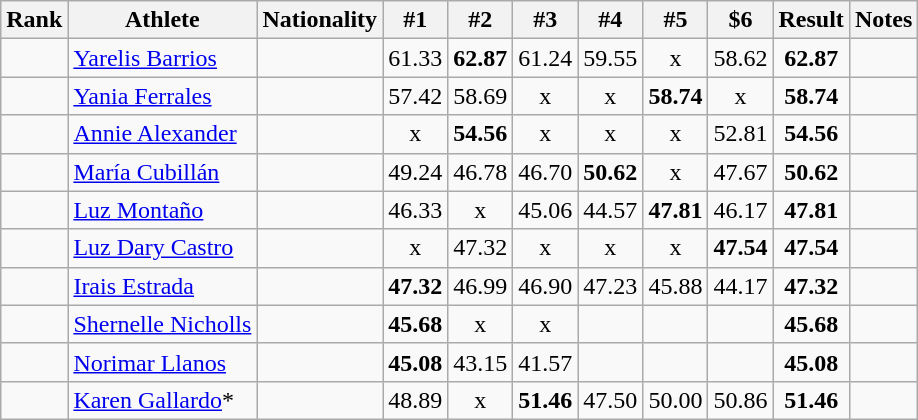<table class="wikitable sortable" style="text-align:center">
<tr>
<th>Rank</th>
<th>Athlete</th>
<th>Nationality</th>
<th>#1</th>
<th>#2</th>
<th>#3</th>
<th>#4</th>
<th>#5</th>
<th>$6</th>
<th>Result</th>
<th>Notes</th>
</tr>
<tr>
<td></td>
<td align="left"><a href='#'>Yarelis Barrios</a></td>
<td align=left></td>
<td>61.33</td>
<td><strong>62.87</strong></td>
<td>61.24</td>
<td>59.55</td>
<td>x</td>
<td>58.62</td>
<td><strong>62.87</strong></td>
<td></td>
</tr>
<tr>
<td></td>
<td align="left"><a href='#'>Yania Ferrales</a></td>
<td align=left></td>
<td>57.42</td>
<td>58.69</td>
<td>x</td>
<td>x</td>
<td><strong>58.74</strong></td>
<td>x</td>
<td><strong>58.74</strong></td>
<td></td>
</tr>
<tr>
<td></td>
<td align="left"><a href='#'>Annie Alexander</a></td>
<td align=left></td>
<td>x</td>
<td><strong>54.56</strong></td>
<td>x</td>
<td>x</td>
<td>x</td>
<td>52.81</td>
<td><strong>54.56</strong></td>
<td></td>
</tr>
<tr>
<td></td>
<td align="left"><a href='#'>María Cubillán</a></td>
<td align=left></td>
<td>49.24</td>
<td>46.78</td>
<td>46.70</td>
<td><strong>50.62</strong></td>
<td>x</td>
<td>47.67</td>
<td><strong>50.62</strong></td>
<td></td>
</tr>
<tr>
<td></td>
<td align="left"><a href='#'>Luz Montaño</a></td>
<td align=left></td>
<td>46.33</td>
<td>x</td>
<td>45.06</td>
<td>44.57</td>
<td><strong>47.81</strong></td>
<td>46.17</td>
<td><strong>47.81</strong></td>
<td></td>
</tr>
<tr>
<td></td>
<td align="left"><a href='#'>Luz Dary Castro</a></td>
<td align=left></td>
<td>x</td>
<td>47.32</td>
<td>x</td>
<td>x</td>
<td>x</td>
<td><strong>47.54</strong></td>
<td><strong>47.54</strong></td>
<td></td>
</tr>
<tr>
<td></td>
<td align="left"><a href='#'>Irais Estrada</a></td>
<td align=left></td>
<td><strong>47.32</strong></td>
<td>46.99</td>
<td>46.90</td>
<td>47.23</td>
<td>45.88</td>
<td>44.17</td>
<td><strong>47.32</strong></td>
<td></td>
</tr>
<tr>
<td></td>
<td align="left"><a href='#'>Shernelle Nicholls</a></td>
<td align=left></td>
<td><strong>45.68</strong></td>
<td>x</td>
<td>x</td>
<td></td>
<td></td>
<td></td>
<td><strong>45.68</strong></td>
<td></td>
</tr>
<tr>
<td></td>
<td align="left"><a href='#'>Norimar Llanos</a></td>
<td align=left></td>
<td><strong>45.08</strong></td>
<td>43.15</td>
<td>41.57</td>
<td></td>
<td></td>
<td></td>
<td><strong>45.08</strong></td>
<td></td>
</tr>
<tr>
<td></td>
<td align="left"><a href='#'>Karen Gallardo</a>*</td>
<td align=left></td>
<td>48.89</td>
<td>x</td>
<td><strong>51.46</strong></td>
<td>47.50</td>
<td>50.00</td>
<td>50.86</td>
<td><strong>51.46</strong></td>
<td></td>
</tr>
</table>
